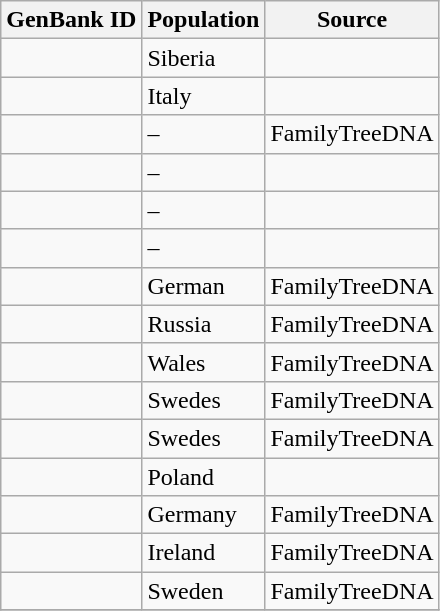<table class="wikitable sortable">
<tr>
<th scope="col">GenBank ID</th>
<th scope="col">Population</th>
<th scope="col">Source</th>
</tr>
<tr>
<td></td>
<td>Siberia</td>
<td></td>
</tr>
<tr>
<td></td>
<td>Italy</td>
<td></td>
</tr>
<tr>
<td></td>
<td>–</td>
<td>FamilyTreeDNA</td>
</tr>
<tr>
<td></td>
<td>–</td>
<td></td>
</tr>
<tr>
<td></td>
<td>–</td>
<td></td>
</tr>
<tr>
<td></td>
<td>–</td>
<td></td>
</tr>
<tr>
<td></td>
<td>German</td>
<td>FamilyTreeDNA</td>
</tr>
<tr>
<td></td>
<td>Russia</td>
<td>FamilyTreeDNA</td>
</tr>
<tr>
<td></td>
<td>Wales</td>
<td>FamilyTreeDNA</td>
</tr>
<tr>
<td></td>
<td>Swedes</td>
<td>FamilyTreeDNA</td>
</tr>
<tr>
<td></td>
<td>Swedes</td>
<td>FamilyTreeDNA</td>
</tr>
<tr>
<td></td>
<td>Poland</td>
<td></td>
</tr>
<tr>
<td></td>
<td>Germany</td>
<td>FamilyTreeDNA</td>
</tr>
<tr>
<td></td>
<td>Ireland</td>
<td>FamilyTreeDNA</td>
</tr>
<tr>
<td></td>
<td>Sweden</td>
<td>FamilyTreeDNA</td>
</tr>
<tr>
</tr>
</table>
